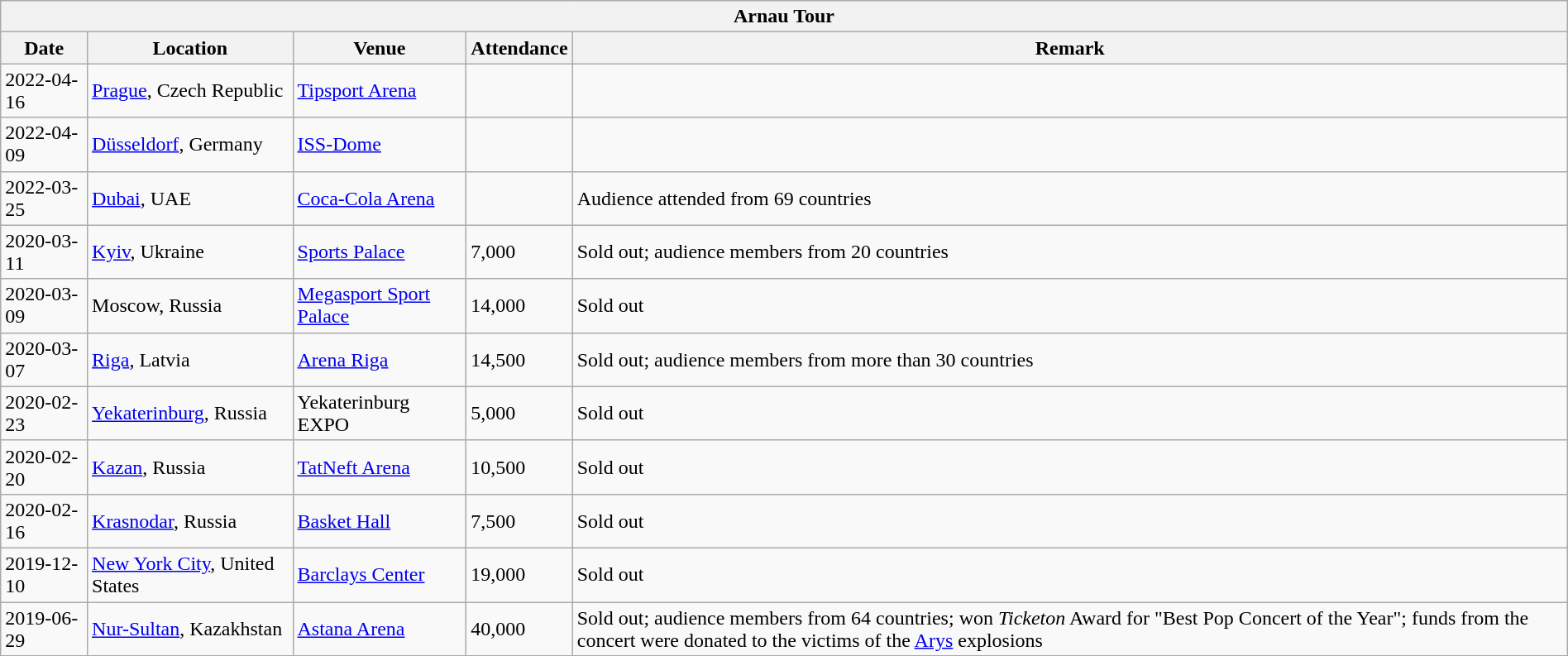<table class="wikitable collapsible autocollapse" width="100%">
<tr align="center">
<th colspan="5">Arnau Tour</th>
</tr>
<tr>
<th>Date</th>
<th>Location</th>
<th>Venue</th>
<th>Attendance</th>
<th>Remark</th>
</tr>
<tr>
<td>2022-04-16</td>
<td><a href='#'>Prague</a>, Czech Republic</td>
<td><a href='#'>Tipsport Arena</a></td>
<td></td>
<td></td>
</tr>
<tr>
<td>2022-04-09</td>
<td><a href='#'>Düsseldorf</a>, Germany</td>
<td><a href='#'>ISS-Dome</a></td>
<td></td>
<td></td>
</tr>
<tr>
<td>2022-03-25</td>
<td><a href='#'>Dubai</a>, UAE</td>
<td><a href='#'>Coca-Cola Arena</a></td>
<td></td>
<td>Audience attended from 69 countries</td>
</tr>
<tr>
<td>2020-03-11</td>
<td><a href='#'>Kyiv</a>, Ukraine</td>
<td><a href='#'>Sports Palace</a></td>
<td>7,000</td>
<td>Sold out; audience members from 20 countries</td>
</tr>
<tr>
<td>2020-03-09</td>
<td>Moscow, Russia</td>
<td><a href='#'>Megasport Sport Palace</a></td>
<td>14,000</td>
<td>Sold out</td>
</tr>
<tr>
<td>2020-03-07</td>
<td><a href='#'>Riga</a>, Latvia</td>
<td><a href='#'>Arena Riga</a></td>
<td>14,500</td>
<td>Sold out; audience members from more than 30 countries</td>
</tr>
<tr>
<td>2020-02-23</td>
<td><a href='#'>Yekaterinburg</a>, Russia</td>
<td>Yekaterinburg EXPO</td>
<td>5,000</td>
<td>Sold out</td>
</tr>
<tr>
<td>2020-02-20</td>
<td><a href='#'>Kazan</a>, Russia</td>
<td><a href='#'>TatNeft Arena</a></td>
<td>10,500</td>
<td>Sold out</td>
</tr>
<tr>
<td>2020-02-16</td>
<td><a href='#'>Krasnodar</a>, Russia</td>
<td><a href='#'>Basket Hall</a></td>
<td>7,500</td>
<td>Sold out</td>
</tr>
<tr>
<td>2019-12-10</td>
<td><a href='#'>New York City</a>, United States</td>
<td><a href='#'>Barclays Center</a></td>
<td>19,000</td>
<td>Sold out</td>
</tr>
<tr>
<td>2019-06-29</td>
<td><a href='#'>Nur-Sultan</a>, Kazakhstan</td>
<td><a href='#'>Astana Arena</a></td>
<td>40,000</td>
<td>Sold out; audience members from 64 countries; won <em>Ticketon</em> Award for "Best Pop Concert of the Year"; funds from the concert were donated to the victims of the <a href='#'>Arys</a> explosions</td>
</tr>
</table>
